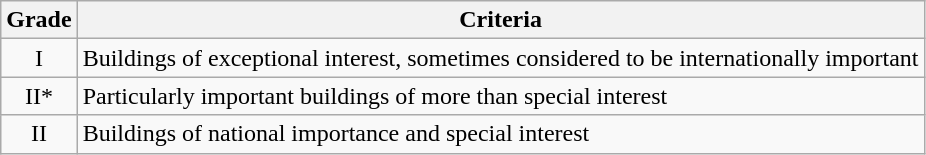<table class="wikitable">
<tr>
<th>Grade</th>
<th>Criteria</th>
</tr>
<tr>
<td align="center" >I</td>
<td>Buildings of exceptional interest, sometimes considered to be internationally important</td>
</tr>
<tr>
<td align="center" >II*</td>
<td>Particularly important buildings of more than special interest</td>
</tr>
<tr>
<td align="center" >II</td>
<td>Buildings of national importance and special interest</td>
</tr>
</table>
